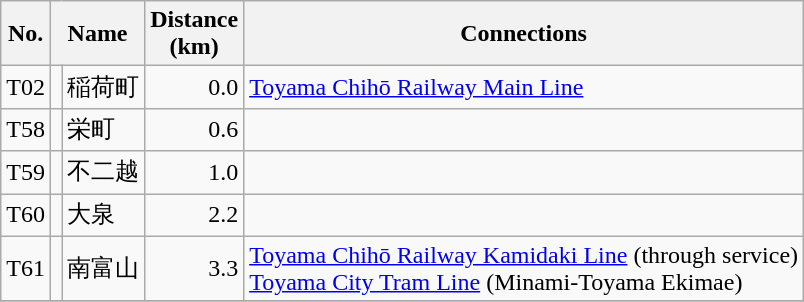<table class="wikitable" rules="all">
<tr>
<th>No.</th>
<th colspan="2">Name</th>
<th style="width:3em;">Distance (km)</th>
<th>Connections</th>
</tr>
<tr>
<td>T02</td>
<td></td>
<td>稲荷町</td>
<td style="text-align:right;">0.0</td>
<td><a href='#'>Toyama Chihō Railway Main Line</a></td>
</tr>
<tr>
<td>T58</td>
<td></td>
<td>栄町</td>
<td style="text-align:right;">0.6</td>
<td> </td>
</tr>
<tr>
<td>T59</td>
<td></td>
<td>不二越</td>
<td style="text-align:right;">1.0</td>
<td> </td>
</tr>
<tr>
<td>T60</td>
<td></td>
<td>大泉</td>
<td style="text-align:right;">2.2</td>
<td> </td>
</tr>
<tr>
<td>T61</td>
<td></td>
<td>南富山</td>
<td style="text-align:right;">3.3</td>
<td><a href='#'>Toyama Chihō Railway Kamidaki Line</a> (through service)<br><a href='#'>Toyama City Tram Line</a> (Minami-Toyama Ekimae)</td>
</tr>
<tr>
</tr>
</table>
